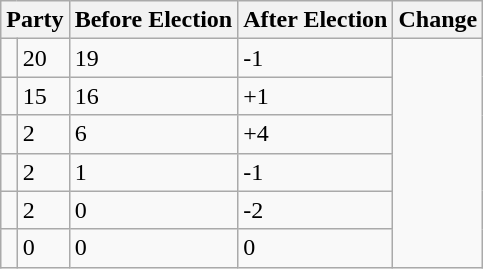<table class="wikitable">
<tr>
<th colspan=2>Party</th>
<th>Before Election</th>
<th>After Election</th>
<th>Change</th>
</tr>
<tr>
<td></td>
<td>20</td>
<td>19</td>
<td>-1</td>
</tr>
<tr>
<td></td>
<td>15</td>
<td>16</td>
<td>+1</td>
</tr>
<tr>
<td></td>
<td>2</td>
<td>6</td>
<td>+4</td>
</tr>
<tr>
<td></td>
<td>2</td>
<td>1</td>
<td>-1</td>
</tr>
<tr>
<td></td>
<td>2</td>
<td>0</td>
<td>-2</td>
</tr>
<tr>
<td></td>
<td>0</td>
<td>0</td>
<td>0</td>
</tr>
</table>
